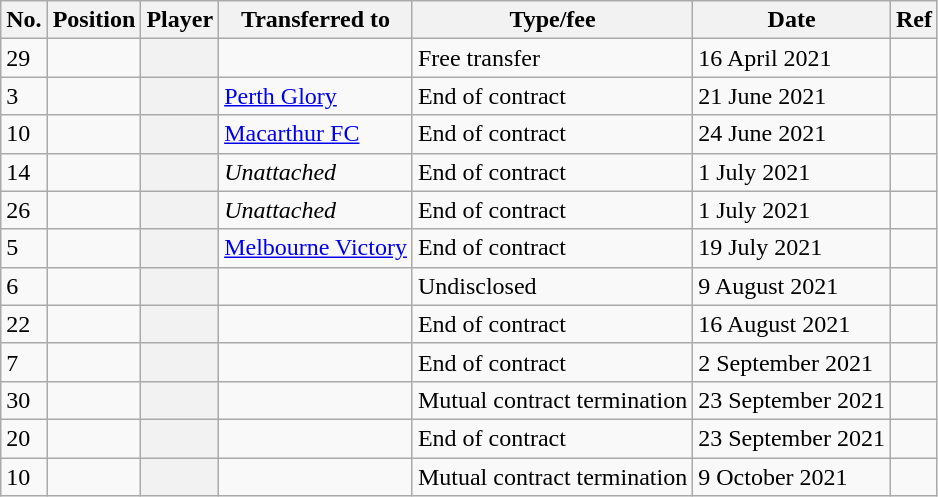<table class="wikitable plainrowheaders sortable" style="text-align:center; text-align:left">
<tr>
<th scope="col">No.</th>
<th scope="col">Position</th>
<th scope="col">Player</th>
<th scope="col">Transferred to</th>
<th scope="col">Type/fee</th>
<th scope="col">Date</th>
<th scope="col" class="unsortable">Ref</th>
</tr>
<tr>
<td>29</td>
<td></td>
<th scope="row"></th>
<td></td>
<td>Free transfer</td>
<td>16 April 2021</td>
<td></td>
</tr>
<tr>
<td>3</td>
<td></td>
<th scope="row"></th>
<td><a href='#'>Perth Glory</a></td>
<td>End of contract</td>
<td>21 June 2021</td>
<td></td>
</tr>
<tr>
<td>10</td>
<td></td>
<th scope="row"></th>
<td><a href='#'>Macarthur FC</a></td>
<td>End of contract</td>
<td>24 June 2021</td>
<td></td>
</tr>
<tr>
<td>14</td>
<td></td>
<th scope="row"></th>
<td><em>Unattached</em></td>
<td>End of contract</td>
<td>1 July 2021</td>
<td></td>
</tr>
<tr>
<td>26</td>
<td></td>
<th scope="row"></th>
<td><em>Unattached</em></td>
<td>End of contract</td>
<td>1 July 2021</td>
<td></td>
</tr>
<tr>
<td>5</td>
<td></td>
<th scope="row"></th>
<td><a href='#'>Melbourne Victory</a></td>
<td>End of contract</td>
<td>19 July 2021</td>
<td></td>
</tr>
<tr>
<td>6</td>
<td></td>
<th scope="row"></th>
<td></td>
<td>Undisclosed</td>
<td>9 August 2021</td>
<td></td>
</tr>
<tr>
<td>22</td>
<td></td>
<th scope="row"></th>
<td></td>
<td>End of contract</td>
<td>16 August 2021</td>
<td></td>
</tr>
<tr>
<td>7</td>
<td></td>
<th scope="row"></th>
<td></td>
<td>End of contract</td>
<td>2 September 2021</td>
<td></td>
</tr>
<tr>
<td>30</td>
<td></td>
<th scope="row"></th>
<td></td>
<td>Mutual contract termination</td>
<td>23 September 2021</td>
<td></td>
</tr>
<tr>
<td>20</td>
<td></td>
<th scope="row"></th>
<td></td>
<td>End of contract</td>
<td>23 September 2021</td>
<td></td>
</tr>
<tr>
<td>10</td>
<td></td>
<th scope="row"></th>
<td></td>
<td>Mutual contract termination</td>
<td>9 October 2021</td>
<td></td>
</tr>
</table>
